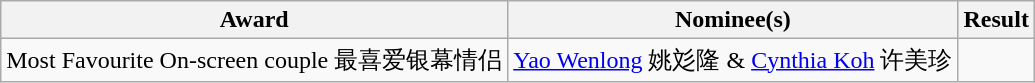<table class="wikitable">
<tr>
<th>Award</th>
<th>Nominee(s)</th>
<th>Result</th>
</tr>
<tr>
<td>Most Favourite On-screen couple 最喜爱银幕情侣</td>
<td><a href='#'>Yao Wenlong</a> 姚彣隆 & <a href='#'>Cynthia Koh</a> 许美珍</td>
<td></td>
</tr>
</table>
